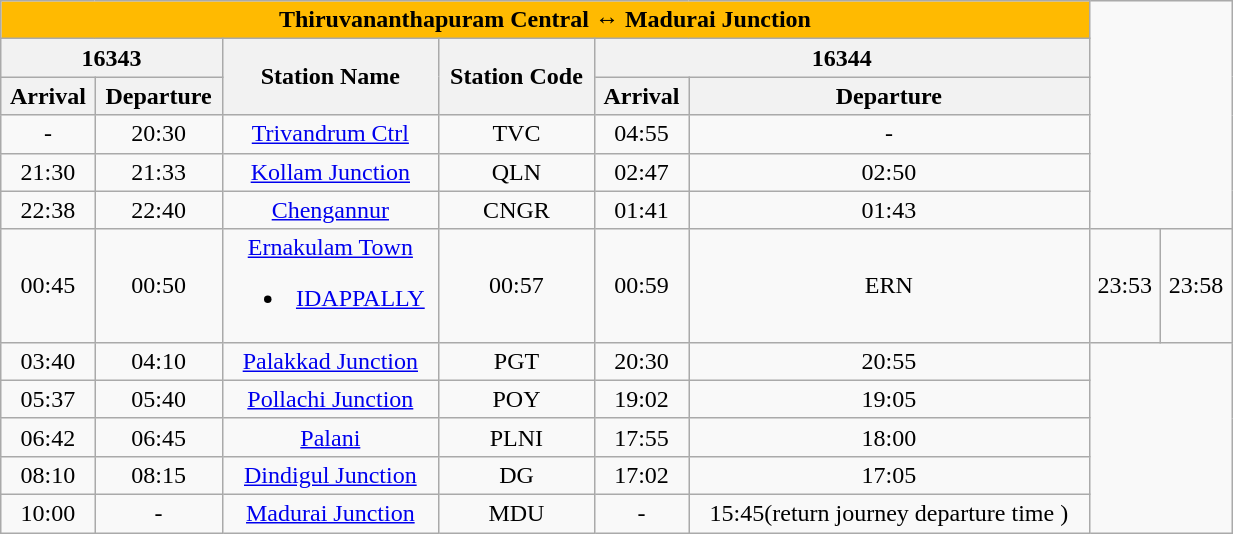<table class="wikitable sortable" width="65%" style="text-align: center;">
<tr>
<td colspan="6" align="center" style="background:#FFBA01;"><span><strong>Thiruvananthapuram Central ↔ Madurai Junction</strong></span></td>
</tr>
<tr>
<th colspan="2">16343</th>
<th rowspan="2">Station Name</th>
<th rowspan="2">Station Code</th>
<th colspan="2">16344</th>
</tr>
<tr>
<th>Arrival</th>
<th>Departure</th>
<th>Arrival</th>
<th>Departure</th>
</tr>
<tr>
<td>-</td>
<td>20:30</td>
<td><a href='#'>Trivandrum Ctrl</a></td>
<td>TVC</td>
<td>04:55</td>
<td>-</td>
</tr>
<tr>
<td>21:30</td>
<td>21:33</td>
<td><a href='#'>Kollam Junction</a></td>
<td>QLN</td>
<td>02:47</td>
<td>02:50</td>
</tr>
<tr>
<td>22:38</td>
<td>22:40</td>
<td><a href='#'>Chengannur</a></td>
<td>CNGR</td>
<td>01:41</td>
<td>01:43</td>
</tr>
<tr>
<td>00:45</td>
<td>00:50</td>
<td><a href='#'>Ernakulam Town</a><br><ul><li><a href='#'>IDAPPALLY</a></li></ul></td>
<td>00:57</td>
<td>00:59</td>
<td>ERN</td>
<td>23:53</td>
<td>23:58</td>
</tr>
<tr>
<td>03:40</td>
<td>04:10</td>
<td><a href='#'>Palakkad Junction</a></td>
<td>PGT</td>
<td>20:30</td>
<td>20:55</td>
</tr>
<tr>
<td>05:37</td>
<td>05:40</td>
<td><a href='#'>Pollachi Junction</a></td>
<td>POY</td>
<td>19:02</td>
<td>19:05</td>
</tr>
<tr>
<td>06:42</td>
<td>06:45</td>
<td><a href='#'>Palani</a></td>
<td>PLNI</td>
<td>17:55</td>
<td>18:00</td>
</tr>
<tr>
<td>08:10</td>
<td>08:15</td>
<td><a href='#'>Dindigul Junction</a></td>
<td>DG</td>
<td>17:02</td>
<td>17:05</td>
</tr>
<tr>
<td>10:00</td>
<td>-</td>
<td><a href='#'>Madurai Junction</a></td>
<td>MDU</td>
<td>-</td>
<td>15:45(return journey departure time )</td>
</tr>
</table>
